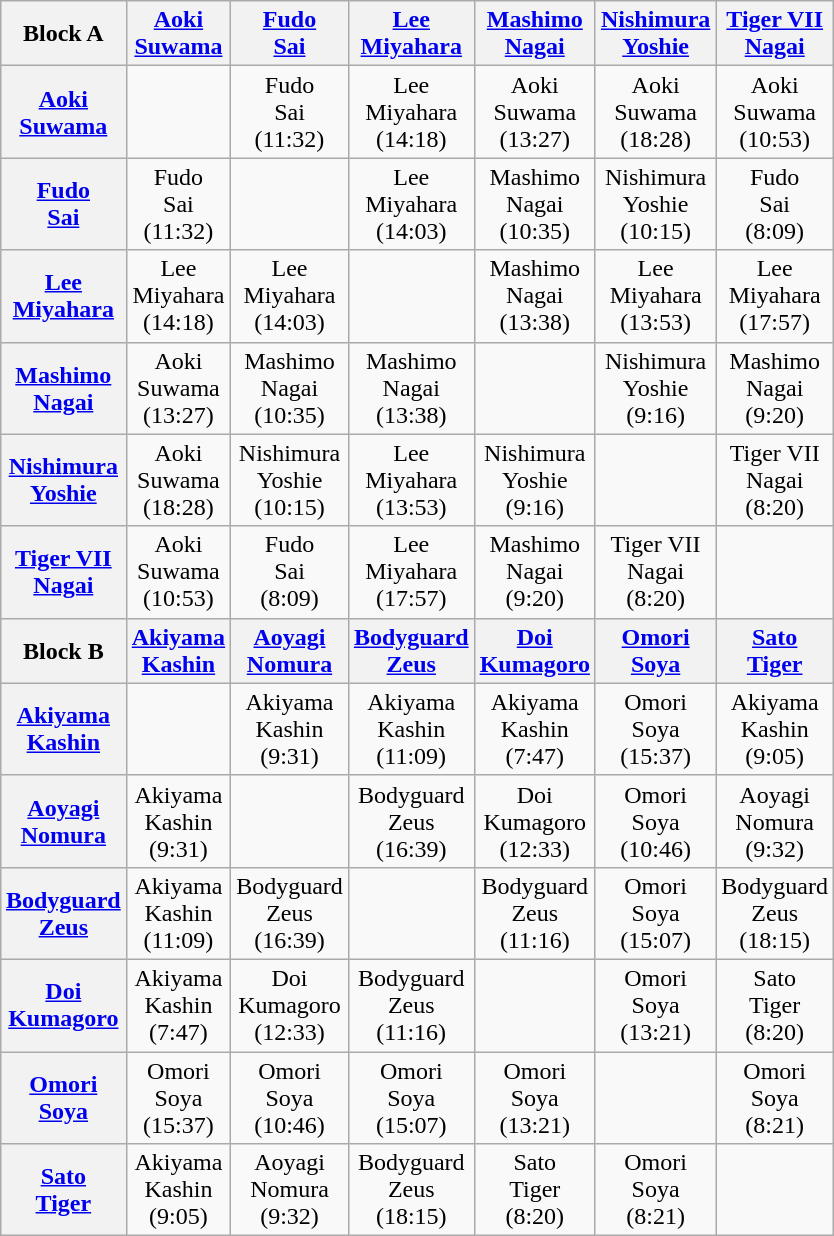<table class="wikitable" style="text-align:center; margin: 1em auto 1em auto">
<tr align="center">
<th>Block A</th>
<th><a href='#'>Aoki</a><br><a href='#'>Suwama</a></th>
<th><a href='#'>Fudo</a><br><a href='#'>Sai</a></th>
<th><a href='#'>Lee</a><br><a href='#'>Miyahara</a></th>
<th><a href='#'>Mashimo</a><br><a href='#'>Nagai</a></th>
<th><a href='#'>Nishimura</a><br><a href='#'>Yoshie</a></th>
<th><a href='#'>Tiger VII</a><br><a href='#'>Nagai</a></th>
</tr>
<tr align="center">
<th><a href='#'>Aoki</a><br><a href='#'>Suwama</a></th>
<td></td>
<td>Fudo<br>Sai<br>(11:32)</td>
<td>Lee<br>Miyahara<br>(14:18)</td>
<td>Aoki<br>Suwama<br>(13:27)</td>
<td>Aoki<br>Suwama<br>(18:28)</td>
<td>Aoki<br>Suwama<br>(10:53)</td>
</tr>
<tr align="center">
<th><a href='#'>Fudo</a><br><a href='#'>Sai</a></th>
<td>Fudo<br>Sai<br>(11:32)</td>
<td></td>
<td>Lee<br>Miyahara<br>(14:03)</td>
<td>Mashimo<br>Nagai<br>(10:35)</td>
<td>Nishimura<br>Yoshie<br>(10:15)</td>
<td>Fudo<br>Sai<br>(8:09)</td>
</tr>
<tr align="center">
<th><a href='#'>Lee</a><br><a href='#'>Miyahara</a></th>
<td>Lee<br>Miyahara<br>(14:18)</td>
<td>Lee<br>Miyahara<br>(14:03)</td>
<td></td>
<td>Mashimo<br>Nagai<br>(13:38)</td>
<td>Lee<br>Miyahara<br>(13:53)</td>
<td>Lee<br>Miyahara<br>(17:57)</td>
</tr>
<tr align="center">
<th><a href='#'>Mashimo</a><br><a href='#'>Nagai</a></th>
<td>Aoki<br>Suwama<br>(13:27)</td>
<td>Mashimo<br>Nagai<br>(10:35)</td>
<td>Mashimo<br>Nagai<br>(13:38)</td>
<td></td>
<td>Nishimura<br>Yoshie<br>(9:16)</td>
<td>Mashimo<br>Nagai<br>(9:20)</td>
</tr>
<tr align="center">
<th><a href='#'>Nishimura</a><br><a href='#'>Yoshie</a></th>
<td>Aoki<br>Suwama<br>(18:28)</td>
<td>Nishimura<br>Yoshie<br>(10:15)</td>
<td>Lee<br>Miyahara<br>(13:53)</td>
<td>Nishimura<br>Yoshie<br>(9:16)</td>
<td></td>
<td>Tiger VII<br>Nagai<br>(8:20)</td>
</tr>
<tr align="center">
<th><a href='#'>Tiger VII</a><br><a href='#'>Nagai</a></th>
<td>Aoki<br>Suwama<br>(10:53)</td>
<td>Fudo<br>Sai<br>(8:09)</td>
<td>Lee<br>Miyahara<br>(17:57)</td>
<td>Mashimo<br>Nagai<br>(9:20)</td>
<td>Tiger VII<br>Nagai<br>(8:20)</td>
<td></td>
</tr>
<tr align="center">
<th>Block B</th>
<th><a href='#'>Akiyama</a><br><a href='#'>Kashin</a></th>
<th><a href='#'>Aoyagi</a><br><a href='#'>Nomura</a></th>
<th><a href='#'>Bodyguard</a><br><a href='#'>Zeus</a></th>
<th><a href='#'>Doi</a><br><a href='#'>Kumagoro</a></th>
<th><a href='#'>Omori</a><br><a href='#'>Soya</a></th>
<th><a href='#'>Sato</a><br><a href='#'>Tiger</a></th>
</tr>
<tr align="center">
<th><a href='#'>Akiyama</a><br><a href='#'>Kashin</a></th>
<td></td>
<td>Akiyama<br>Kashin<br>(9:31)</td>
<td>Akiyama<br>Kashin<br>(11:09)</td>
<td>Akiyama<br>Kashin<br>(7:47)</td>
<td>Omori<br>Soya<br>(15:37)</td>
<td>Akiyama<br>Kashin<br>(9:05)</td>
</tr>
<tr align="center">
<th><a href='#'>Aoyagi</a><br><a href='#'>Nomura</a></th>
<td>Akiyama<br>Kashin<br>(9:31)</td>
<td></td>
<td>Bodyguard<br>Zeus<br>(16:39)</td>
<td>Doi<br>Kumagoro<br>(12:33)</td>
<td>Omori<br>Soya<br>(10:46)</td>
<td>Aoyagi<br>Nomura<br>(9:32)</td>
</tr>
<tr align="center">
<th><a href='#'>Bodyguard</a><br><a href='#'>Zeus</a></th>
<td>Akiyama<br>Kashin<br>(11:09)</td>
<td>Bodyguard<br>Zeus<br>(16:39)</td>
<td></td>
<td>Bodyguard<br>Zeus<br>(11:16)</td>
<td>Omori<br>Soya<br>(15:07)</td>
<td>Bodyguard<br>Zeus<br>(18:15)</td>
</tr>
<tr align="center">
<th><a href='#'>Doi</a><br><a href='#'>Kumagoro</a></th>
<td>Akiyama<br>Kashin<br>(7:47)</td>
<td>Doi<br>Kumagoro<br>(12:33)</td>
<td>Bodyguard<br>Zeus<br>(11:16)</td>
<td></td>
<td>Omori<br>Soya<br>(13:21)</td>
<td>Sato<br>Tiger<br>(8:20)</td>
</tr>
<tr align="center">
<th><a href='#'>Omori</a><br><a href='#'>Soya</a></th>
<td>Omori<br>Soya<br>(15:37)</td>
<td>Omori<br>Soya<br>(10:46)</td>
<td>Omori<br>Soya<br>(15:07)</td>
<td>Omori<br>Soya<br>(13:21)</td>
<td></td>
<td>Omori<br>Soya<br>(8:21)</td>
</tr>
<tr align="center">
<th><a href='#'>Sato</a><br><a href='#'>Tiger</a></th>
<td>Akiyama<br>Kashin<br>(9:05)</td>
<td>Aoyagi<br>Nomura<br>(9:32)</td>
<td>Bodyguard<br>Zeus<br>(18:15)</td>
<td>Sato<br>Tiger<br>(8:20)</td>
<td>Omori<br>Soya<br>(8:21)</td>
<td></td>
</tr>
</table>
